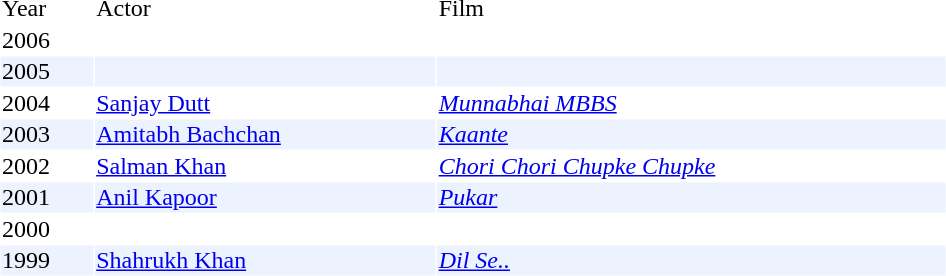<table width="50%" border="0" cellpadding="1" cellspacing="1">
<tr>
<td>Year</td>
<td>Actor</td>
<td>Film</td>
</tr>
<tr>
<td>2006</td>
<td></td>
<td></td>
</tr>
<tr bgcolor="#edf3fe">
<td>2005</td>
<td></td>
<td></td>
</tr>
<tr>
<td>2004</td>
<td><a href='#'>Sanjay Dutt</a></td>
<td><em><a href='#'>Munnabhai MBBS</a></em></td>
</tr>
<tr bgcolor="#edf3fe">
<td>2003</td>
<td><a href='#'>Amitabh Bachchan</a></td>
<td><em><a href='#'>Kaante</a></em></td>
</tr>
<tr>
<td>2002</td>
<td><a href='#'>Salman Khan</a></td>
<td><em><a href='#'>Chori Chori Chupke Chupke</a></em></td>
</tr>
<tr bgcolor="#edf3fe">
<td>2001</td>
<td><a href='#'>Anil Kapoor</a></td>
<td><em><a href='#'>Pukar</a></em></td>
</tr>
<tr>
<td>2000</td>
<td></td>
<td></td>
</tr>
<tr bgcolor="#edf3fe">
<td>1999</td>
<td><a href='#'>Shahrukh Khan</a></td>
<td><em><a href='#'>Dil Se..</a></em></td>
</tr>
</table>
